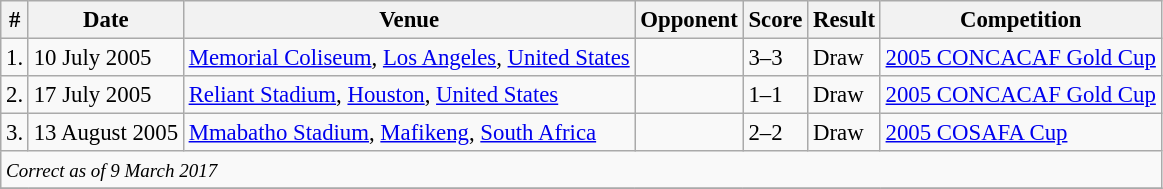<table class="wikitable" style="font-size:95%;">
<tr>
<th>#</th>
<th>Date</th>
<th>Venue</th>
<th>Opponent</th>
<th>Score</th>
<th>Result</th>
<th>Competition</th>
</tr>
<tr>
<td>1.</td>
<td>10 July 2005</td>
<td><a href='#'>Memorial Coliseum</a>, <a href='#'>Los Angeles</a>, <a href='#'>United States</a></td>
<td></td>
<td>3–3</td>
<td>Draw</td>
<td><a href='#'>2005 CONCACAF Gold Cup</a></td>
</tr>
<tr>
<td>2.</td>
<td>17 July 2005</td>
<td><a href='#'>Reliant Stadium</a>, <a href='#'>Houston</a>, <a href='#'>United States</a></td>
<td></td>
<td>1–1</td>
<td>Draw</td>
<td><a href='#'>2005 CONCACAF Gold Cup</a></td>
</tr>
<tr>
<td>3.</td>
<td>13 August 2005</td>
<td><a href='#'>Mmabatho Stadium</a>, <a href='#'>Mafikeng</a>, <a href='#'>South Africa</a></td>
<td></td>
<td>2–2</td>
<td>Draw</td>
<td><a href='#'>2005 COSAFA Cup</a></td>
</tr>
<tr>
<td colspan="12"><small><em>Correct as of 9 March 2017</em></small></td>
</tr>
<tr>
</tr>
</table>
